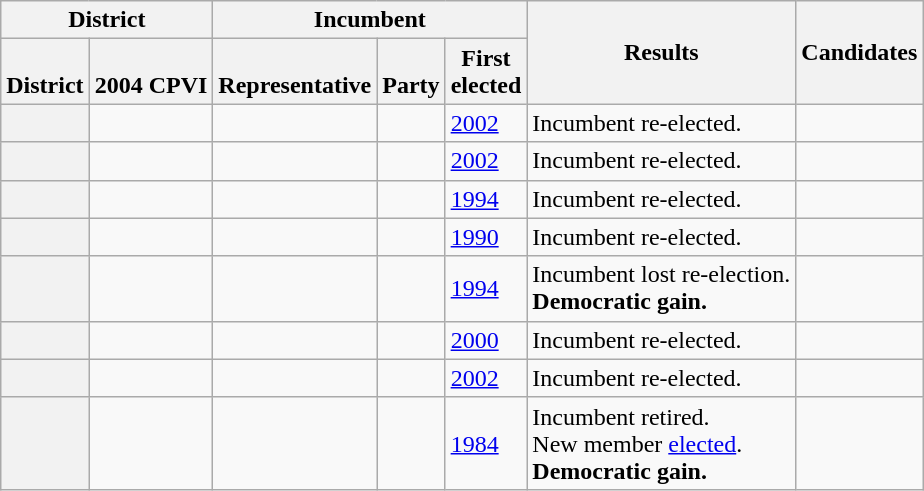<table class="wikitable sortable">
<tr>
<th colspan=2>District</th>
<th colspan=3>Incumbent</th>
<th rowspan=2>Results</th>
<th rowspan=2>Candidates</th>
</tr>
<tr valign=bottom>
<th>District</th>
<th>2004 CPVI</th>
<th>Representative</th>
<th>Party</th>
<th>First<br>elected</th>
</tr>
<tr>
<th></th>
<td></td>
<td></td>
<td></td>
<td><a href='#'>2002</a></td>
<td>Incumbent re-elected.</td>
<td nowrap></td>
</tr>
<tr>
<th></th>
<td></td>
<td></td>
<td></td>
<td><a href='#'>2002</a></td>
<td>Incumbent re-elected.</td>
<td nowrap></td>
</tr>
<tr>
<th></th>
<td></td>
<td></td>
<td></td>
<td><a href='#'>1994</a></td>
<td>Incumbent re-elected.</td>
<td nowrap></td>
</tr>
<tr>
<th></th>
<td></td>
<td></td>
<td></td>
<td><a href='#'>1990</a></td>
<td>Incumbent re-elected.</td>
<td nowrap></td>
</tr>
<tr>
<th></th>
<td></td>
<td></td>
<td></td>
<td><a href='#'>1994</a></td>
<td>Incumbent lost re-election.<br><strong>Democratic gain.</strong></td>
<td nowrap></td>
</tr>
<tr>
<th></th>
<td></td>
<td></td>
<td></td>
<td><a href='#'>2000</a></td>
<td>Incumbent re-elected.</td>
<td nowrap></td>
</tr>
<tr>
<th></th>
<td></td>
<td></td>
<td></td>
<td><a href='#'>2002</a></td>
<td>Incumbent re-elected.</td>
<td nowrap></td>
</tr>
<tr>
<th></th>
<td></td>
<td></td>
<td></td>
<td><a href='#'>1984</a></td>
<td>Incumbent retired.<br>New member <a href='#'>elected</a>.<br><strong>Democratic gain.</strong></td>
<td nowrap></td>
</tr>
</table>
